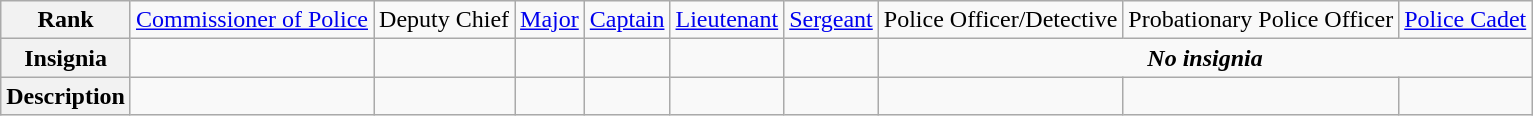<table class="wikitable">
<tr style="text-align:center;">
<th>Rank</th>
<td><a href='#'>Commissioner of Police</a></td>
<td>Deputy Chief</td>
<td><a href='#'>Major</a></td>
<td><a href='#'>Captain</a></td>
<td><a href='#'>Lieutenant</a></td>
<td><a href='#'>Sergeant</a></td>
<td>Police Officer/Detective</td>
<td>Probationary Police Officer</td>
<td><a href='#'>Police Cadet</a></td>
</tr>
<tr style="text-align:center;">
<th>Insignia</th>
<td></td>
<td></td>
<td></td>
<td></td>
<td></td>
<td></td>
<td colspan=3><strong><em>No insignia</em></strong></td>
</tr>
<tr style="text-align:center;">
<th>Description</th>
<td></td>
<td></td>
<td></td>
<td></td>
<td></td>
<td></td>
<td></td>
<td></td>
<td></td>
</tr>
</table>
